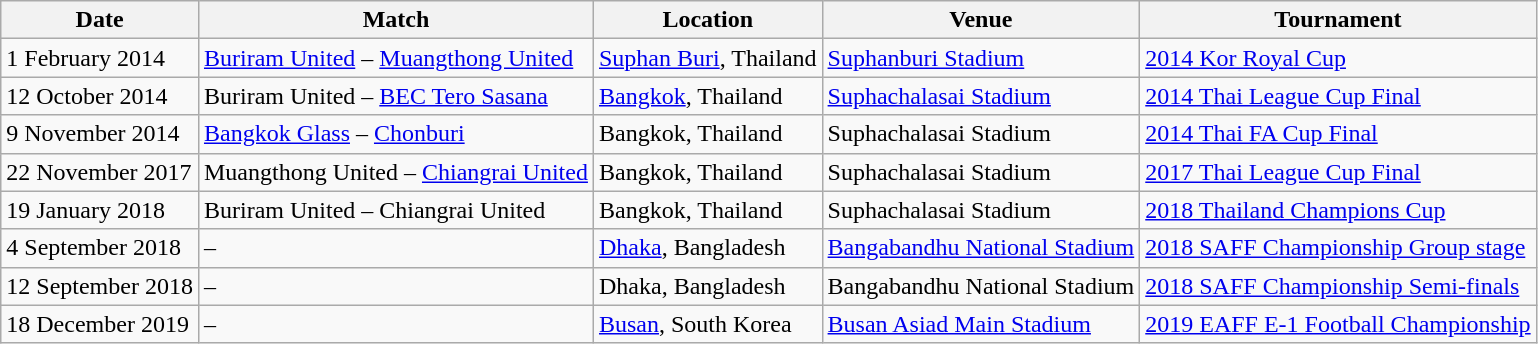<table class="wikitable">
<tr>
<th>Date</th>
<th>Match</th>
<th>Location</th>
<th>Venue</th>
<th>Tournament</th>
</tr>
<tr>
<td>1  February 2014</td>
<td><a href='#'>Buriram United</a> – <a href='#'>Muangthong United</a></td>
<td><a href='#'>Suphan Buri</a>, Thailand</td>
<td><a href='#'>Suphanburi Stadium</a></td>
<td><a href='#'>2014 Kor Royal Cup</a></td>
</tr>
<tr>
<td>12 October 2014</td>
<td>Buriram United – <a href='#'>BEC Tero Sasana</a></td>
<td><a href='#'>Bangkok</a>, Thailand</td>
<td><a href='#'>Suphachalasai Stadium</a></td>
<td><a href='#'>2014 Thai League Cup Final</a></td>
</tr>
<tr>
<td>9 November 2014</td>
<td><a href='#'>Bangkok Glass</a> – <a href='#'>Chonburi</a></td>
<td>Bangkok, Thailand</td>
<td>Suphachalasai Stadium</td>
<td><a href='#'>2014 Thai FA Cup Final</a></td>
</tr>
<tr>
<td>22 November 2017</td>
<td>Muangthong United – <a href='#'>Chiangrai United</a></td>
<td>Bangkok, Thailand</td>
<td>Suphachalasai Stadium</td>
<td><a href='#'>2017 Thai League Cup Final</a></td>
</tr>
<tr>
<td>19 January 2018</td>
<td>Buriram United – Chiangrai United</td>
<td>Bangkok, Thailand</td>
<td>Suphachalasai Stadium</td>
<td><a href='#'>2018 Thailand Champions Cup</a></td>
</tr>
<tr>
<td>4 September 2018</td>
<td>  – </td>
<td><a href='#'>Dhaka</a>, Bangladesh</td>
<td><a href='#'>Bangabandhu National Stadium</a></td>
<td><a href='#'>2018 SAFF Championship Group stage</a></td>
</tr>
<tr>
<td>12 September 2018</td>
<td>  – </td>
<td>Dhaka, Bangladesh</td>
<td>Bangabandhu National Stadium</td>
<td><a href='#'>2018 SAFF Championship Semi-finals</a></td>
</tr>
<tr>
<td>18 December 2019</td>
<td>  – </td>
<td><a href='#'>Busan</a>, South Korea</td>
<td><a href='#'>Busan Asiad Main Stadium</a></td>
<td><a href='#'>2019 EAFF E-1 Football Championship</a></td>
</tr>
</table>
